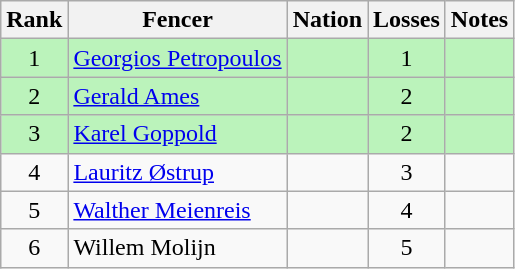<table class="wikitable sortable" style="text-align:center">
<tr>
<th>Rank</th>
<th>Fencer</th>
<th>Nation</th>
<th>Losses</th>
<th>Notes</th>
</tr>
<tr bgcolor=bbf3bb>
<td>1</td>
<td align=left><a href='#'>Georgios Petropoulos</a></td>
<td align=left></td>
<td>1</td>
<td></td>
</tr>
<tr bgcolor=bbf3bb>
<td>2</td>
<td align=left><a href='#'>Gerald Ames</a></td>
<td align=left></td>
<td>2</td>
<td></td>
</tr>
<tr bgcolor=bbf3bb>
<td>3</td>
<td align=left><a href='#'>Karel Goppold</a></td>
<td align=left></td>
<td>2</td>
<td></td>
</tr>
<tr>
<td>4</td>
<td align=left><a href='#'>Lauritz Østrup</a></td>
<td align=left></td>
<td>3</td>
<td></td>
</tr>
<tr>
<td>5</td>
<td align=left><a href='#'>Walther Meienreis</a></td>
<td align=left></td>
<td>4</td>
<td></td>
</tr>
<tr>
<td>6</td>
<td align=left>Willem Molijn</td>
<td align=left></td>
<td>5</td>
<td></td>
</tr>
</table>
